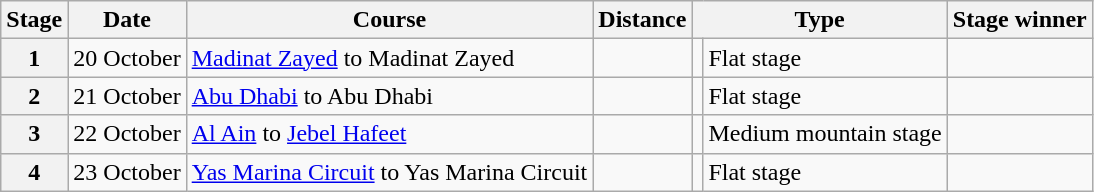<table class="wikitable">
<tr>
<th scope="col">Stage</th>
<th scope="col">Date</th>
<th scope="col">Course</th>
<th scope="col">Distance</th>
<th scope="col" colspan="2">Type</th>
<th scope="col">Stage winner</th>
</tr>
<tr>
<th scope="row" style="text-align:center;">1</th>
<td style="text-align:center;">20 October</td>
<td><a href='#'>Madinat Zayed</a> to Madinat Zayed</td>
<td style="text-align:center;"></td>
<td></td>
<td>Flat stage</td>
<td></td>
</tr>
<tr>
<th scope="row" style="text-align:center;">2</th>
<td style="text-align:center;">21 October</td>
<td><a href='#'>Abu Dhabi</a> to Abu Dhabi</td>
<td style="text-align:center;"></td>
<td></td>
<td>Flat stage</td>
<td></td>
</tr>
<tr>
<th scope="row" style="text-align:center;">3</th>
<td style="text-align:center;">22 October</td>
<td><a href='#'>Al Ain</a> to <a href='#'>Jebel Hafeet</a></td>
<td style="text-align:center;"></td>
<td></td>
<td>Medium mountain stage</td>
<td></td>
</tr>
<tr>
<th scope="row" style="text-align:center;">4</th>
<td style="text-align:center;">23 October</td>
<td><a href='#'>Yas Marina Circuit</a> to Yas Marina Circuit</td>
<td style="text-align:center;"></td>
<td></td>
<td>Flat stage</td>
<td></td>
</tr>
</table>
